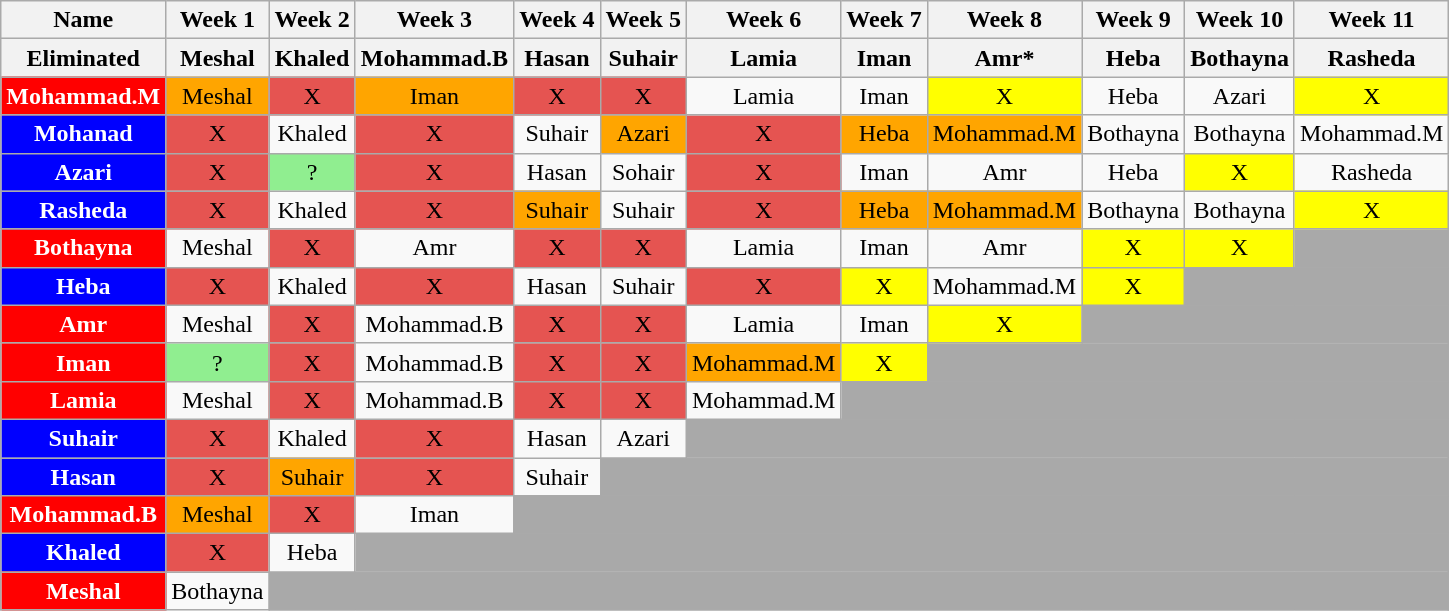<table class="wikitable" align="center" style="text-align:center">
<tr>
<th>Name</th>
<th>Week 1</th>
<th>Week 2</th>
<th>Week 3</th>
<th>Week 4</th>
<th>Week 5</th>
<th>Week 6</th>
<th>Week 7</th>
<th>Week 8</th>
<th>Week 9</th>
<th>Week 10</th>
<th>Week 11</th>
</tr>
<tr>
<th>Eliminated</th>
<th>Meshal</th>
<th>Khaled</th>
<th>Mohammad.B</th>
<th>Hasan</th>
<th>Suhair</th>
<th>Lamia</th>
<th>Iman</th>
<th>Amr*</th>
<th>Heba</th>
<th>Bothayna</th>
<th>Rasheda</th>
</tr>
<tr>
<td style="background:red;color:white;"><strong>Mohammad.M</strong></td>
<td style="background:orange;">Meshal</td>
<td style="background:#E55451;">X</td>
<td style="background:orange;">Iman</td>
<td style="background:#E55451;">X</td>
<td style="background:#E55451;">X</td>
<td>Lamia</td>
<td>Iman</td>
<td style="background:yellow;">X</td>
<td>Heba</td>
<td>Azari</td>
<td style="background:yellow;">X</td>
</tr>
<tr>
<td style="background:blue;color:white;"><strong>Mohanad</strong></td>
<td style="background:#E55451;">X</td>
<td>Khaled</td>
<td style="background:#E55451;">X</td>
<td>Suhair</td>
<td style="background:orange;">Azari</td>
<td style="background:#E55451;">X</td>
<td style="background:orange;">Heba</td>
<td style="background:orange;">Mohammad.M</td>
<td>Bothayna</td>
<td>Bothayna</td>
<td>Mohammad.M</td>
</tr>
<tr>
<td style="background:blue;color:white;"><strong>Azari</strong></td>
<td style="background:#E55451;">X</td>
<td style="background:lightgreen;">?</td>
<td style="background:#E55451;">X</td>
<td>Hasan</td>
<td>Sohair</td>
<td style="background:#E55451;">X</td>
<td>Iman</td>
<td>Amr</td>
<td>Heba</td>
<td style="background:yellow;">X</td>
<td>Rasheda</td>
</tr>
<tr>
<td style="background:blue;color:white;"><strong>Rasheda</strong></td>
<td style="background:#E55451;">X</td>
<td>Khaled</td>
<td style="background:#E55451;">X</td>
<td style="background:orange;">Suhair</td>
<td>Suhair</td>
<td style="background:#E55451;">X</td>
<td style="background:orange;">Heba</td>
<td style="background:orange;">Mohammad.M</td>
<td>Bothayna</td>
<td>Bothayna</td>
<td style="background:yellow;">X</td>
</tr>
<tr>
<td style="background:red;color:white;"><strong>Bothayna</strong></td>
<td>Meshal</td>
<td style="background:#E55451;">X</td>
<td>Amr</td>
<td style="background:#E55451;">X</td>
<td style="background:#E55451;">X</td>
<td>Lamia</td>
<td>Iman</td>
<td>Amr</td>
<td style="background:yellow;">X</td>
<td style="background:yellow;">X</td>
<td style="background:darkgray;" colspan=1></td>
</tr>
<tr>
<td style="background:blue;color:white;"><strong>Heba</strong></td>
<td style="background:#E55451;">X</td>
<td>Khaled</td>
<td style="background:#E55451;">X</td>
<td>Hasan</td>
<td>Suhair</td>
<td style="background:#E55451;">X</td>
<td style="background:yellow;">X</td>
<td>Mohammad.M</td>
<td style="background:yellow;">X</td>
<td style="background:darkgray;" colspan=2></td>
</tr>
<tr>
<td style="background:red;color:white;"><strong>Amr</strong></td>
<td>Meshal</td>
<td style="background:#E55451;">X</td>
<td>Mohammad.B</td>
<td style="background:#E55451;">X</td>
<td style="background:#E55451;">X</td>
<td>Lamia</td>
<td>Iman</td>
<td style="background:yellow;">X</td>
<td style="background:darkgray;" colspan=3></td>
</tr>
<tr>
<td style="background:red;color:white;"><strong>Iman</strong></td>
<td style="background:lightgreen;">?</td>
<td style="background:#E55451;">X</td>
<td>Mohammad.B</td>
<td style="background:#E55451;">X</td>
<td style="background:#E55451;">X</td>
<td style="background:orange;">Mohammad.M</td>
<td style="background:yellow;">X</td>
<td style="background:darkgray;" colspan=4></td>
</tr>
<tr>
<td style="background:red;color:white;"><strong>Lamia</strong></td>
<td>Meshal</td>
<td style="background:#E55451;">X</td>
<td>Mohammad.B</td>
<td style="background:#E55451;">X</td>
<td style="background:#E55451;">X</td>
<td>Mohammad.M</td>
<td style="background:darkgray;" colspan=5></td>
</tr>
<tr>
<td style="background:blue;color:white;"><strong>Suhair</strong></td>
<td style="background:#E55451;">X</td>
<td>Khaled</td>
<td style="background:#E55451;">X</td>
<td>Hasan</td>
<td>Azari</td>
<td style="background:darkgray;" colspan=6></td>
</tr>
<tr>
<td style="background:blue;color:white;"><strong>Hasan</strong></td>
<td style="background:#E55451;">X</td>
<td style="background:orange;">Suhair</td>
<td style="background:#E55451;">X</td>
<td>Suhair</td>
<td style="background:darkgray;" colspan=7></td>
</tr>
<tr>
<td style="background:red;color:white;"><strong>Mohammad.B</strong></td>
<td style="background:orange;">Meshal</td>
<td style="background:#E55451;">X</td>
<td>Iman</td>
<td style="background:darkgray;" colspan=8></td>
</tr>
<tr>
<td style="background:blue;color:white;"><strong>Khaled</strong></td>
<td style="background:#E55451;">X</td>
<td>Heba</td>
<td style="background:darkgray;" colspan=9></td>
</tr>
<tr>
<td style="background:red;color:white;"><strong>Meshal</strong></td>
<td>Bothayna</td>
<td style="background:darkgray;" colspan=10></td>
</tr>
</table>
